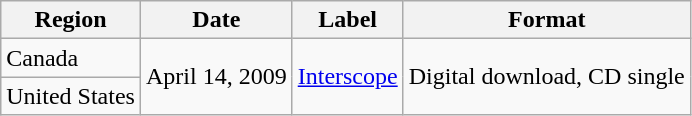<table class=wikitable>
<tr>
<th>Region</th>
<th>Date</th>
<th>Label</th>
<th>Format</th>
</tr>
<tr>
<td>Canada</td>
<td rowspan="2">April 14, 2009</td>
<td rowspan="2"><a href='#'>Interscope</a></td>
<td rowspan="2">Digital download, CD single</td>
</tr>
<tr>
<td>United States</td>
</tr>
</table>
